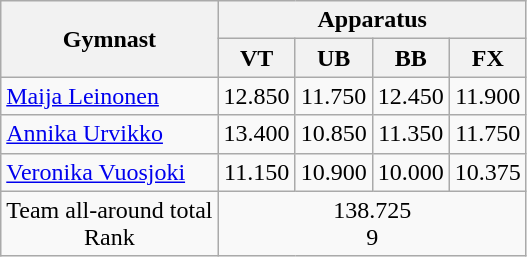<table class="wikitable" style="white-space:nowrap;">
<tr>
<th rowspan=2>Gymnast</th>
<th colspan=6>Apparatus</th>
</tr>
<tr>
<th>VT</th>
<th>UB</th>
<th>BB</th>
<th>FX</th>
</tr>
<tr align=center>
<td align=left><a href='#'>Maija Leinonen</a></td>
<td>12.850</td>
<td>11.750</td>
<td>12.450</td>
<td>11.900</td>
</tr>
<tr align=center>
<td align=left><a href='#'>Annika Urvikko</a></td>
<td>13.400</td>
<td>10.850</td>
<td>11.350</td>
<td>11.750</td>
</tr>
<tr align=center>
<td align=left><a href='#'>Veronika Vuosjoki</a></td>
<td>11.150</td>
<td>10.900</td>
<td>10.000</td>
<td>10.375</td>
</tr>
<tr align=center>
<td>Team all-around total<br>Rank</td>
<td colspan=6>138.725<br>9</td>
</tr>
</table>
